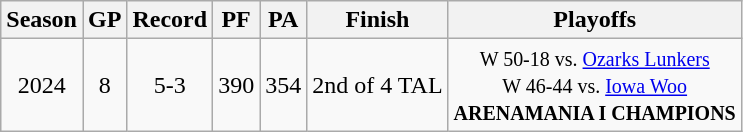<table class="wikitable" style="text-align:center">
<tr>
<th>Season</th>
<th>GP</th>
<th>Record</th>
<th>PF</th>
<th>PA</th>
<th>Finish</th>
<th>Playoffs</th>
</tr>
<tr>
<td>2024</td>
<td>8</td>
<td>5-3</td>
<td>390</td>
<td>354</td>
<td>2nd of 4 TAL</td>
<td><small>W 50-18 vs. <a href='#'>Ozarks Lunkers</a><br>W 46-44 vs. <a href='#'>Iowa Woo</a><br><strong>ARENAMANIA I CHAMPIONS</strong></small></td>
</tr>
</table>
